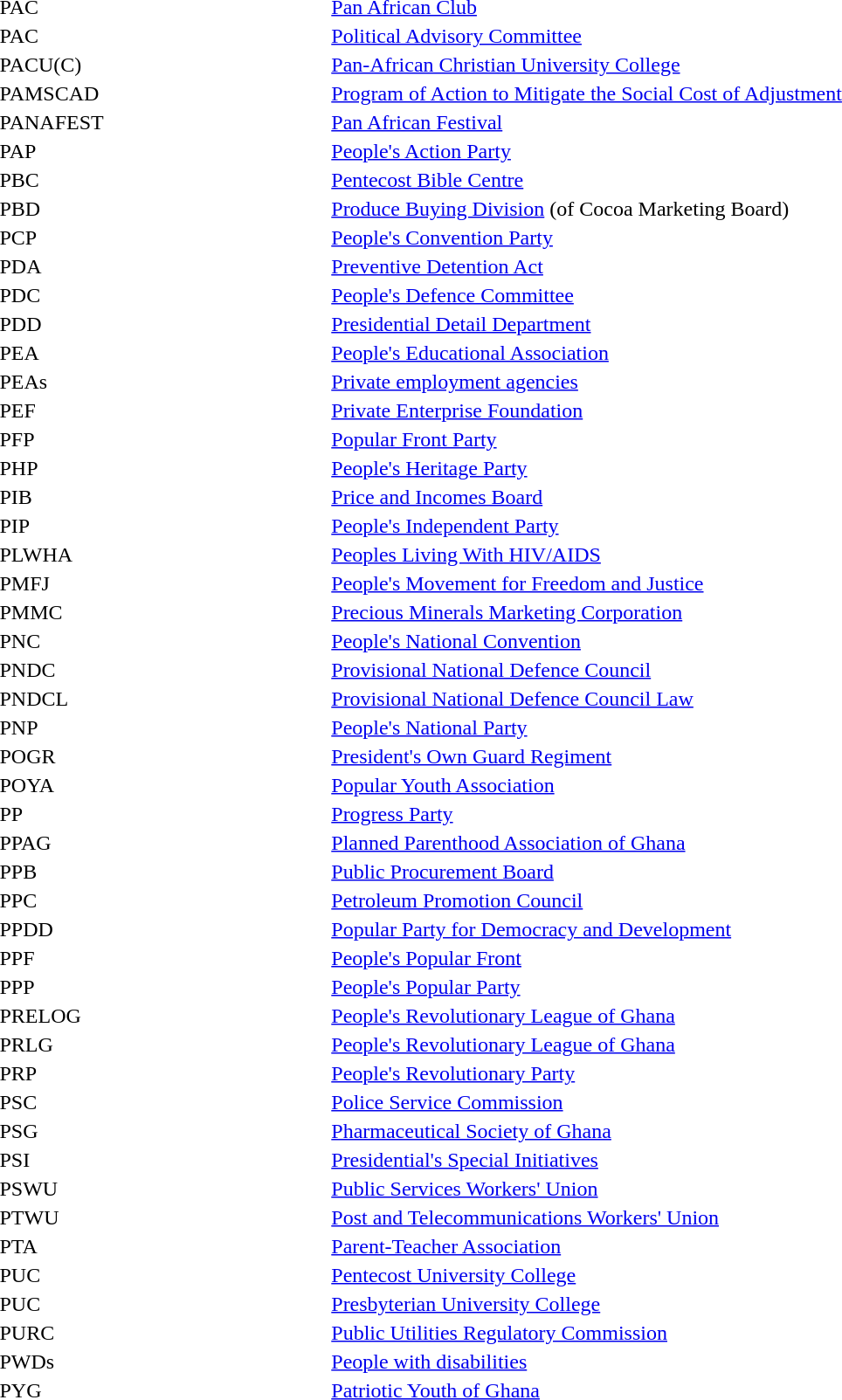<table width="100%" style="text-verticalalign:top">
<tr>
<td width="20%">PAC</td>
<td width="40%"><a href='#'>Pan African Club</a></td>
<td width="40%"></td>
</tr>
<tr>
<td>PAC</td>
<td><a href='#'>Political Advisory Committee</a></td>
<td></td>
</tr>
<tr>
<td>PACU(C)</td>
<td><a href='#'>Pan-African Christian University College</a></td>
<td></td>
</tr>
<tr>
<td>PAMSCAD</td>
<td><a href='#'>Program of Action to Mitigate the Social Cost of Adjustment</a></td>
<td></td>
</tr>
<tr>
<td>PANAFEST</td>
<td><a href='#'>Pan African Festival</a></td>
<td></td>
</tr>
<tr>
<td>PAP</td>
<td><a href='#'>People's Action Party</a></td>
<td></td>
</tr>
<tr>
<td>PBC</td>
<td><a href='#'>Pentecost Bible Centre</a></td>
<td></td>
</tr>
<tr>
<td>PBD</td>
<td><a href='#'>Produce Buying Division</a> (of Cocoa Marketing Board)</td>
<td></td>
</tr>
<tr>
<td>PCP</td>
<td><a href='#'>People's Convention Party</a></td>
<td></td>
</tr>
<tr>
<td>PDA</td>
<td><a href='#'>Preventive Detention Act</a></td>
<td></td>
</tr>
<tr>
<td>PDC</td>
<td><a href='#'>People's Defence Committee</a></td>
<td></td>
</tr>
<tr>
<td>PDD</td>
<td><a href='#'>Presidential Detail Department</a></td>
<td></td>
</tr>
<tr>
<td>PEA</td>
<td><a href='#'>People's Educational Association</a></td>
<td></td>
</tr>
<tr>
<td>PEAs</td>
<td><a href='#'>Private employment agencies</a></td>
<td></td>
</tr>
<tr>
<td>PEF</td>
<td><a href='#'>Private Enterprise Foundation</a></td>
<td></td>
</tr>
<tr>
<td>PFP</td>
<td><a href='#'>Popular Front Party</a></td>
<td></td>
</tr>
<tr>
<td>PHP</td>
<td><a href='#'>People's Heritage Party</a></td>
<td></td>
</tr>
<tr>
<td>PIB</td>
<td><a href='#'>Price and Incomes Board</a></td>
<td></td>
</tr>
<tr>
<td>PIP</td>
<td><a href='#'>People's Independent Party</a></td>
<td></td>
</tr>
<tr>
<td>PLWHA</td>
<td><a href='#'>Peoples Living With HIV/AIDS</a></td>
<td></td>
</tr>
<tr>
<td>PMFJ</td>
<td><a href='#'>People's Movement for Freedom and Justice</a></td>
<td></td>
</tr>
<tr>
<td>PMMC</td>
<td><a href='#'>Precious Minerals Marketing Corporation</a></td>
<td></td>
</tr>
<tr>
<td>PNC</td>
<td><a href='#'>People's National Convention</a></td>
<td></td>
</tr>
<tr>
<td>PNDC</td>
<td><a href='#'>Provisional National Defence Council</a></td>
<td></td>
</tr>
<tr>
<td>PNDCL</td>
<td><a href='#'>Provisional National Defence Council Law</a></td>
<td></td>
</tr>
<tr>
<td>PNP</td>
<td><a href='#'>People's National Party</a></td>
<td></td>
</tr>
<tr>
<td>POGR</td>
<td><a href='#'>President's Own Guard Regiment</a></td>
<td></td>
</tr>
<tr>
<td>POYA</td>
<td><a href='#'>Popular Youth Association</a></td>
<td></td>
</tr>
<tr>
<td>PP</td>
<td><a href='#'>Progress Party</a></td>
<td></td>
</tr>
<tr>
<td>PPAG</td>
<td><a href='#'>Planned Parenthood Association of Ghana</a></td>
<td></td>
</tr>
<tr>
<td>PPB</td>
<td><a href='#'>Public Procurement Board</a></td>
<td></td>
</tr>
<tr>
<td>PPC</td>
<td><a href='#'>Petroleum Promotion Council</a></td>
<td></td>
</tr>
<tr>
<td>PPDD</td>
<td><a href='#'>Popular Party for Democracy and Development</a></td>
<td></td>
</tr>
<tr>
<td>PPF</td>
<td><a href='#'>People's Popular Front</a></td>
<td></td>
</tr>
<tr>
<td>PPP</td>
<td><a href='#'>People's Popular Party</a></td>
<td></td>
</tr>
<tr>
<td>PRELOG</td>
<td><a href='#'>People's Revolutionary League of Ghana</a></td>
<td></td>
</tr>
<tr>
<td>PRLG</td>
<td><a href='#'>People's Revolutionary League of Ghana</a></td>
<td></td>
</tr>
<tr>
<td>PRP</td>
<td><a href='#'>People's Revolutionary Party</a></td>
<td></td>
</tr>
<tr>
<td>PSC</td>
<td><a href='#'>Police Service Commission</a></td>
<td></td>
</tr>
<tr>
<td>PSG</td>
<td><a href='#'>Pharmaceutical Society of Ghana</a></td>
<td></td>
</tr>
<tr>
<td>PSI</td>
<td><a href='#'>Presidential's Special Initiatives</a></td>
<td></td>
</tr>
<tr>
<td>PSWU</td>
<td><a href='#'>Public Services Workers' Union</a></td>
<td></td>
</tr>
<tr>
<td>PTWU</td>
<td><a href='#'>Post and Telecommunications Workers' Union</a></td>
<td></td>
</tr>
<tr>
<td>PTA</td>
<td><a href='#'>Parent-Teacher Association</a></td>
<td></td>
</tr>
<tr>
<td>PUC</td>
<td><a href='#'>Pentecost University College</a></td>
<td></td>
</tr>
<tr>
<td>PUC</td>
<td><a href='#'>Presbyterian University College</a></td>
<td></td>
</tr>
<tr>
<td>PURC</td>
<td><a href='#'>Public Utilities Regulatory Commission</a></td>
<td></td>
</tr>
<tr>
<td>PWDs</td>
<td><a href='#'>People with disabilities</a></td>
<td></td>
</tr>
<tr>
<td>PYG</td>
<td><a href='#'>Patriotic Youth of Ghana</a></td>
<td></td>
</tr>
</table>
